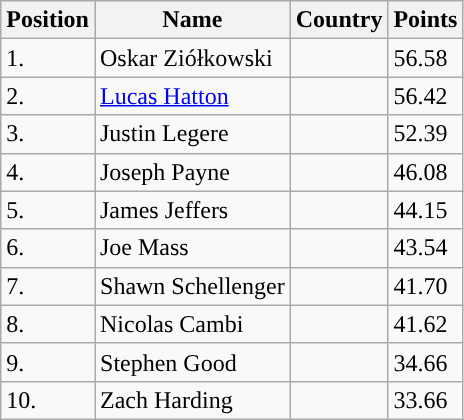<table class="wikitable sortable" style="display: inline-table">
<tr>
<th>Position</th>
<th>Name</th>
<th>Country</th>
<th>Points</th>
</tr>
<tr>
<td>1.</td>
<td>Oskar Ziółkowski</td>
<td></td>
<td>56.58</td>
</tr>
<tr>
<td>2.</td>
<td><a href='#'>Lucas Hatton</a></td>
<td></td>
<td>56.42</td>
</tr>
<tr>
<td>3.</td>
<td>Justin Legere</td>
<td></td>
<td>52.39</td>
</tr>
<tr>
<td>4.</td>
<td>Joseph Payne</td>
<td></td>
<td>46.08</td>
</tr>
<tr>
<td>5.</td>
<td>James Jeffers</td>
<td></td>
<td>44.15</td>
</tr>
<tr>
<td>6.</td>
<td>Joe Mass</td>
<td></td>
<td>43.54</td>
</tr>
<tr>
<td>7.</td>
<td>Shawn Schellenger</td>
<td></td>
<td>41.70</td>
</tr>
<tr>
<td>8.</td>
<td>Nicolas Cambi</td>
<td></td>
<td>41.62</td>
</tr>
<tr>
<td>9.</td>
<td>Stephen Good</td>
<td></td>
<td>34.66</td>
</tr>
<tr>
<td>10.</td>
<td>Zach Harding</td>
<td></td>
<td>33.66</td>
</tr>
</table>
